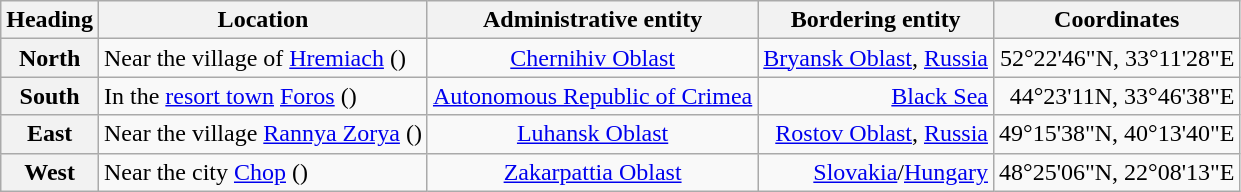<table class="wikitable sortable" id="Table of extreme points">
<tr>
<th scope="col">Heading</th>
<th scope="col">Location</th>
<th scope="col">Administrative entity</th>
<th scope="col">Bordering entity</th>
<th scope="col" class="unsortable">Coordinates</th>
</tr>
<tr>
<th scope="row" align="left">North</th>
<td>Near the village of <a href='#'>Hremiach</a> ()</td>
<td align=center><a href='#'>Chernihiv Oblast</a></td>
<td align=right><a href='#'>Bryansk Oblast</a>, <a href='#'>Russia</a></td>
<td align=right>52°22'46"N, 33°11'28"E</td>
</tr>
<tr>
<th scope="row" align="left">South</th>
<td>In the <a href='#'>resort town</a> <a href='#'>Foros</a> ()</td>
<td align=center><a href='#'>Autonomous Republic of Crimea</a></td>
<td align=right><a href='#'>Black Sea</a></td>
<td align=right>44°23'11N, 33°46'38"E</td>
</tr>
<tr>
<th scope="row" align="left">East</th>
<td>Near the village <a href='#'>Rannya Zorya</a> ()</td>
<td align=center><a href='#'>Luhansk Oblast</a></td>
<td align=right><a href='#'>Rostov Oblast</a>, <a href='#'>Russia</a></td>
<td align=right>49°15'38"N, 40°13'40"E</td>
</tr>
<tr>
<th scope="row" align="left">West</th>
<td>Near the city <a href='#'>Chop</a> ()</td>
<td align=center><a href='#'>Zakarpattia Oblast</a></td>
<td align=right><a href='#'>Slovakia</a>/<a href='#'>Hungary</a></td>
<td align=right>48°25'06"N, 22°08'13"E</td>
</tr>
</table>
